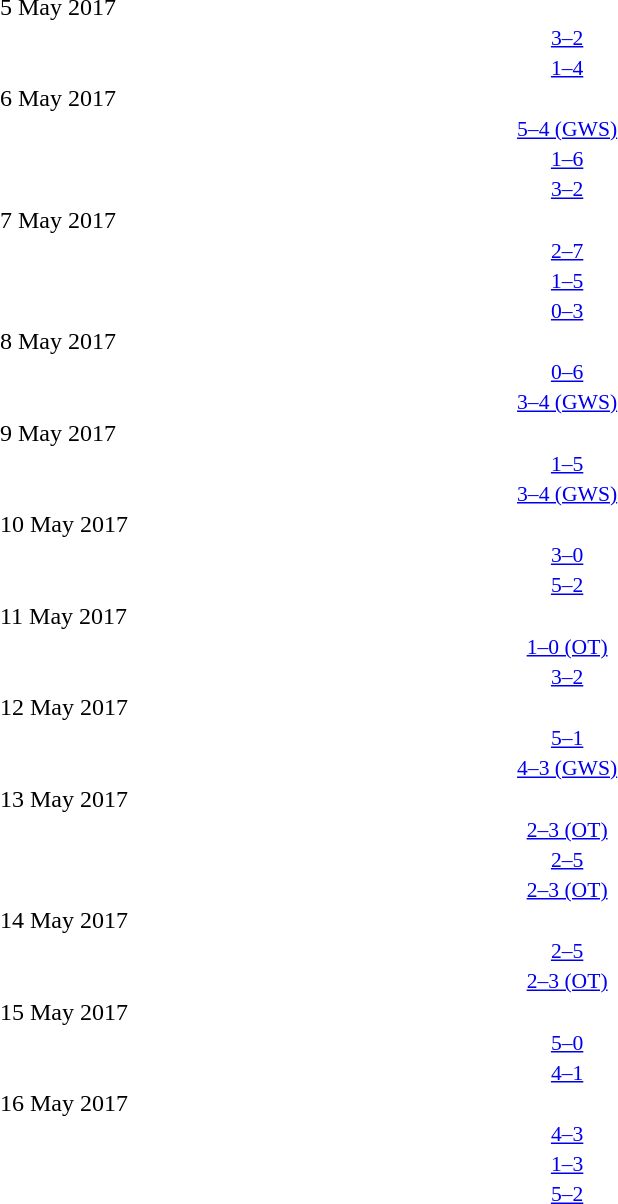<table style="width:100%;" cellspacing="1">
<tr>
<th width=25%></th>
<th width=2%></th>
<th width=6%></th>
<th width=2%></th>
<th width=25%></th>
</tr>
<tr>
<td>5 May 2017</td>
</tr>
<tr style=font-size:90%>
<td align=right></td>
<td></td>
<td align=center><a href='#'>3–2</a></td>
<td></td>
<td></td>
<td></td>
</tr>
<tr style=font-size:90%>
<td align=right></td>
<td></td>
<td align=center><a href='#'>1–4</a></td>
<td></td>
<td></td>
<td></td>
</tr>
<tr>
<td>6 May 2017</td>
</tr>
<tr style=font-size:90%>
<td align=right></td>
<td></td>
<td align=center><a href='#'>5–4 (GWS)</a></td>
<td></td>
<td></td>
<td></td>
</tr>
<tr style=font-size:90%>
<td align=right></td>
<td></td>
<td align=center><a href='#'>1–6</a></td>
<td></td>
<td></td>
<td></td>
</tr>
<tr style=font-size:90%>
<td align=right></td>
<td></td>
<td align=center><a href='#'>3–2</a></td>
<td></td>
<td></td>
<td></td>
</tr>
<tr>
<td>7 May 2017</td>
</tr>
<tr style=font-size:90%>
<td align=right></td>
<td></td>
<td align=center><a href='#'>2–7</a></td>
<td></td>
<td></td>
<td></td>
</tr>
<tr style=font-size:90%>
<td align=right></td>
<td></td>
<td align=center><a href='#'>1–5</a></td>
<td></td>
<td></td>
<td></td>
</tr>
<tr style=font-size:90%>
<td align=right></td>
<td></td>
<td align=center><a href='#'>0–3</a></td>
<td></td>
<td></td>
<td></td>
</tr>
<tr>
<td>8 May 2017</td>
</tr>
<tr style=font-size:90%>
<td align=right></td>
<td></td>
<td align=center><a href='#'>0–6</a></td>
<td></td>
<td></td>
<td></td>
</tr>
<tr style=font-size:90%>
<td align=right></td>
<td></td>
<td align=center><a href='#'>3–4 (GWS)</a></td>
<td></td>
<td></td>
<td></td>
</tr>
<tr>
<td>9 May 2017</td>
</tr>
<tr style=font-size:90%>
<td align=right></td>
<td></td>
<td align=center><a href='#'>1–5</a></td>
<td></td>
<td></td>
<td></td>
</tr>
<tr style=font-size:90%>
<td align=right></td>
<td></td>
<td align=center><a href='#'>3–4 (GWS)</a></td>
<td></td>
<td></td>
<td></td>
</tr>
<tr>
<td>10 May 2017</td>
</tr>
<tr style=font-size:90%>
<td align=right></td>
<td></td>
<td align=center><a href='#'>3–0</a></td>
<td></td>
<td></td>
<td></td>
</tr>
<tr style=font-size:90%>
<td align=right></td>
<td></td>
<td align=center><a href='#'>5–2</a></td>
<td></td>
<td></td>
<td></td>
</tr>
<tr>
<td>11 May 2017</td>
</tr>
<tr style=font-size:90%>
<td align=right></td>
<td></td>
<td align=center><a href='#'>1–0 (OT)</a></td>
<td></td>
<td></td>
<td></td>
</tr>
<tr style=font-size:90%>
<td align=right></td>
<td></td>
<td align=center><a href='#'>3–2</a></td>
<td></td>
<td></td>
<td></td>
</tr>
<tr>
<td>12 May 2017</td>
</tr>
<tr style=font-size:90%>
<td align=right></td>
<td></td>
<td align=center><a href='#'>5–1</a></td>
<td></td>
<td></td>
<td></td>
</tr>
<tr style=font-size:90%>
<td align=right></td>
<td></td>
<td align=center><a href='#'>4–3 (GWS)</a></td>
<td></td>
<td></td>
<td></td>
</tr>
<tr>
<td>13 May 2017</td>
</tr>
<tr style=font-size:90%>
<td align=right></td>
<td></td>
<td align=center><a href='#'>2–3 (OT)</a></td>
<td></td>
<td></td>
<td></td>
</tr>
<tr style=font-size:90%>
<td align=right></td>
<td></td>
<td align=center><a href='#'>2–5</a></td>
<td></td>
<td></td>
<td></td>
</tr>
<tr style=font-size:90%>
<td align=right></td>
<td></td>
<td align=center><a href='#'>2–3 (OT)</a></td>
<td></td>
<td></td>
<td></td>
</tr>
<tr>
<td>14 May 2017</td>
</tr>
<tr style=font-size:90%>
<td align=right></td>
<td></td>
<td align=center><a href='#'>2–5</a></td>
<td></td>
<td></td>
<td></td>
</tr>
<tr style=font-size:90%>
<td align=right></td>
<td></td>
<td align=center><a href='#'>2–3 (OT)</a></td>
<td></td>
<td></td>
<td></td>
</tr>
<tr>
<td>15 May 2017</td>
</tr>
<tr style=font-size:90%>
<td align=right></td>
<td></td>
<td align=center><a href='#'>5–0</a></td>
<td></td>
<td></td>
<td></td>
</tr>
<tr style=font-size:90%>
<td align=right></td>
<td></td>
<td align=center><a href='#'>4–1</a></td>
<td></td>
<td></td>
<td></td>
</tr>
<tr>
<td>16 May 2017</td>
</tr>
<tr style=font-size:90%>
<td align=right></td>
<td></td>
<td align=center><a href='#'>4–3</a></td>
<td></td>
<td></td>
<td></td>
</tr>
<tr style=font-size:90%>
<td align=right></td>
<td></td>
<td align=center><a href='#'>1–3</a></td>
<td></td>
<td></td>
<td></td>
</tr>
<tr style=font-size:90%>
<td align=right></td>
<td></td>
<td align=center><a href='#'>5–2</a></td>
<td></td>
<td></td>
<td></td>
</tr>
</table>
